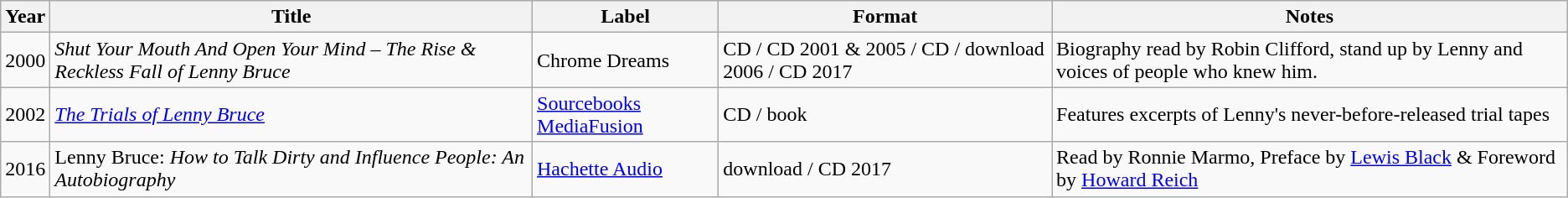<table class="wikitable">
<tr>
<th>Year</th>
<th>Title</th>
<th>Label</th>
<th>Format</th>
<th>Notes</th>
</tr>
<tr>
<td>2000</td>
<td><em>Shut Your Mouth And Open Your Mind – The Rise & Reckless Fall of Lenny Bruce</em></td>
<td>Chrome Dreams</td>
<td>CD / CD 2001 & 2005 / CD / download 2006 / CD 2017</td>
<td>Biography read by Robin Clifford, stand up by Lenny and voices of people who knew him.</td>
</tr>
<tr>
<td>2002</td>
<td><em><a href='#'>The Trials of Lenny Bruce</a></em></td>
<td><a href='#'>Sourcebooks MediaFusion</a></td>
<td>CD / book</td>
<td>Features excerpts of Lenny's never-before-released trial tapes</td>
</tr>
<tr>
<td>2016</td>
<td>Lenny Bruce: <em>How to Talk Dirty and Influence People: An Autobiography</em></td>
<td><a href='#'>Hachette Audio</a></td>
<td>download / CD 2017</td>
<td>Read by Ronnie Marmo, Preface by <a href='#'>Lewis Black</a> & Foreword by <a href='#'>Howard Reich</a></td>
</tr>
</table>
